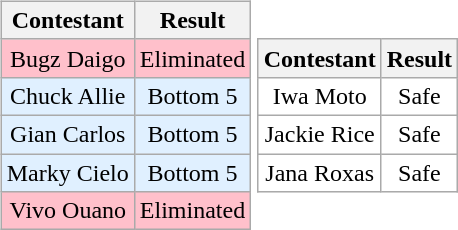<table>
<tr>
<td><br><table class="wikitable sortable nowrap" style="margin:auto; text-align:center">
<tr>
<th scope="col">Contestant</th>
<th scope="col">Result</th>
</tr>
<tr>
<td bgcolor=pink>Bugz Daigo</td>
<td bgcolor=pink>Eliminated</td>
</tr>
<tr>
<td bgcolor=#e0f0ff>Chuck Allie</td>
<td bgcolor=#e0f0ff>Bottom 5</td>
</tr>
<tr>
<td bgcolor=#e0f0ff>Gian Carlos</td>
<td bgcolor=#e0f0ff>Bottom 5</td>
</tr>
<tr>
<td bgcolor=#e0f0ff>Marky Cielo</td>
<td bgcolor=#e0f0ff>Bottom 5</td>
</tr>
<tr>
<td bgcolor=pink>Vivo Ouano</td>
<td bgcolor=pink>Eliminated</td>
</tr>
</table>
</td>
<td><br><table class="wikitable sortable nowrap" style="margin:auto; text-align:center">
<tr>
<th scope="col">Contestant</th>
<th scope="col">Result</th>
</tr>
<tr>
<td bgcolor=#FFFFFF>Iwa Moto</td>
<td bgcolor=#FFFFFF>Safe</td>
</tr>
<tr>
<td bgcolor=#FFFFFF>Jackie Rice</td>
<td bgcolor=#FFFFFF>Safe</td>
</tr>
<tr>
<td bgcolor=#FFFFFF>Jana Roxas</td>
<td bgcolor=#FFFFFF>Safe</td>
</tr>
</table>
</td>
</tr>
</table>
